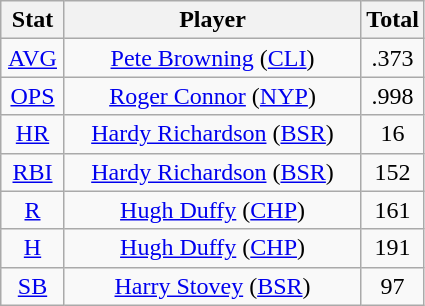<table class="wikitable" style="text-align:center;">
<tr>
<th style="width:15%;">Stat</th>
<th>Player</th>
<th style="width:15%;">Total</th>
</tr>
<tr>
<td><a href='#'>AVG</a></td>
<td><a href='#'>Pete Browning</a> (<a href='#'>CLI</a>)</td>
<td>.373</td>
</tr>
<tr>
<td><a href='#'>OPS</a></td>
<td><a href='#'>Roger Connor</a> (<a href='#'>NYP</a>)</td>
<td>.998</td>
</tr>
<tr>
<td><a href='#'>HR</a></td>
<td><a href='#'>Hardy Richardson</a> (<a href='#'>BSR</a>)</td>
<td>16</td>
</tr>
<tr>
<td><a href='#'>RBI</a></td>
<td><a href='#'>Hardy Richardson</a> (<a href='#'>BSR</a>)</td>
<td>152</td>
</tr>
<tr>
<td><a href='#'>R</a></td>
<td><a href='#'>Hugh Duffy</a> (<a href='#'>CHP</a>)</td>
<td>161</td>
</tr>
<tr>
<td><a href='#'>H</a></td>
<td><a href='#'>Hugh Duffy</a> (<a href='#'>CHP</a>)</td>
<td>191</td>
</tr>
<tr>
<td><a href='#'>SB</a></td>
<td><a href='#'>Harry Stovey</a> (<a href='#'>BSR</a>)</td>
<td>97</td>
</tr>
</table>
